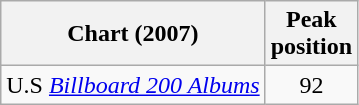<table class="wikitable">
<tr>
<th>Chart (2007)</th>
<th>Peak<br>position</th>
</tr>
<tr>
<td>U.S <em><a href='#'>Billboard 200 Albums</a></em></td>
<td align="center">92</td>
</tr>
</table>
